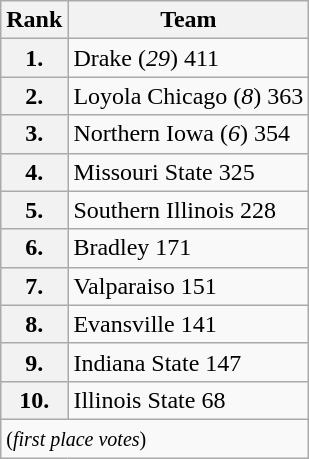<table class=wikitable>
<tr>
<th>Rank</th>
<th>Team</th>
</tr>
<tr>
<th>1.</th>
<td>Drake (<em>29</em>) 411</td>
</tr>
<tr>
<th>2.</th>
<td>Loyola Chicago (<em>8</em>) 363</td>
</tr>
<tr>
<th>3.</th>
<td>Northern Iowa (<em>6</em>) 354</td>
</tr>
<tr>
<th>4.</th>
<td>Missouri State 325</td>
</tr>
<tr>
<th>5.</th>
<td>Southern Illinois  228</td>
</tr>
<tr>
<th>6.</th>
<td>Bradley 171</td>
</tr>
<tr>
<th>7.</th>
<td>Valparaiso 151</td>
</tr>
<tr>
<th>8.</th>
<td>Evansville 141</td>
</tr>
<tr>
<th>9.</th>
<td>Indiana State 147</td>
</tr>
<tr>
<th>10.</th>
<td>Illinois State 68</td>
</tr>
<tr>
<td colspan=3 valign=middle><small>(<em>first place votes</em>)</small></td>
</tr>
</table>
